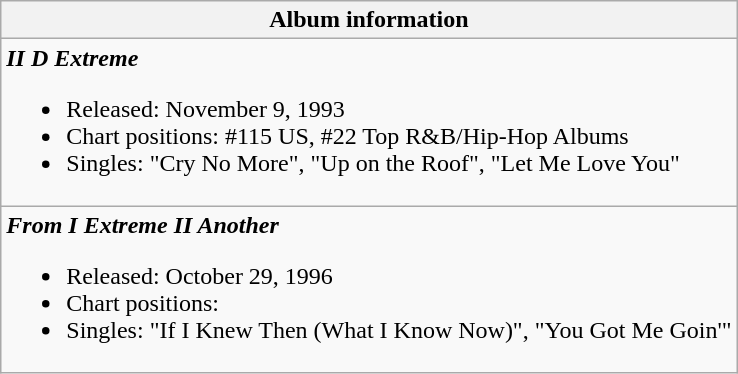<table class="wikitable">
<tr>
<th align="left">Album information</th>
</tr>
<tr>
<td align="left"><strong><em>II D Extreme</em></strong><br><ul><li>Released: November 9, 1993</li><li>Chart positions: #115 US, #22 Top R&B/Hip-Hop Albums</li><li>Singles: "Cry No More", "Up on the Roof", "Let Me Love You"</li></ul></td>
</tr>
<tr>
<td align="left"><strong><em>From I Extreme II Another</em></strong><br><ul><li>Released: October 29, 1996</li><li>Chart positions:</li><li>Singles: "If I Knew Then (What I Know Now)", "You Got Me Goin'"</li></ul></td>
</tr>
</table>
